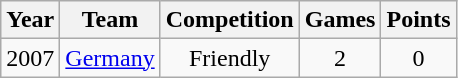<table class="wikitable">
<tr>
<th>Year</th>
<th>Team</th>
<th>Competition</th>
<th>Games</th>
<th>Points</th>
</tr>
<tr align="center">
<td>2007</td>
<td><a href='#'>Germany</a></td>
<td>Friendly</td>
<td>2</td>
<td>0</td>
</tr>
</table>
